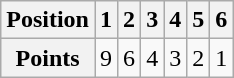<table class="wikitable" align="left">
<tr align="center">
<th><strong>Position</strong></th>
<th>1</th>
<th>2</th>
<th>3</th>
<th>4</th>
<th>5</th>
<th>6</th>
</tr>
<tr align="center">
<th><strong>Points</strong></th>
<td>9</td>
<td>6</td>
<td>4</td>
<td>3</td>
<td>2</td>
<td>1</td>
</tr>
</table>
